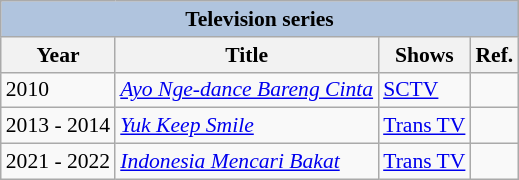<table class="wikitable" style="font-size:90%;" >
<tr>
<th colspan="6" style="background: LightSteelBlue;">Television series</th>
</tr>
<tr>
<th>Year</th>
<th>Title</th>
<th>Shows</th>
<th>Ref.</th>
</tr>
<tr>
<td>2010</td>
<td><em><a href='#'>Ayo Nge-dance Bareng Cinta</a></em></td>
<td><a href='#'>SCTV</a></td>
<td></td>
</tr>
<tr>
<td>2013 - 2014</td>
<td><em><a href='#'>Yuk Keep Smile</a></em></td>
<td><a href='#'>Trans TV</a></td>
<td></td>
</tr>
<tr>
<td>2021 - 2022</td>
<td><em><a href='#'>Indonesia Mencari Bakat</a></em></td>
<td><a href='#'>Trans TV</a></td>
<td></td>
</tr>
</table>
